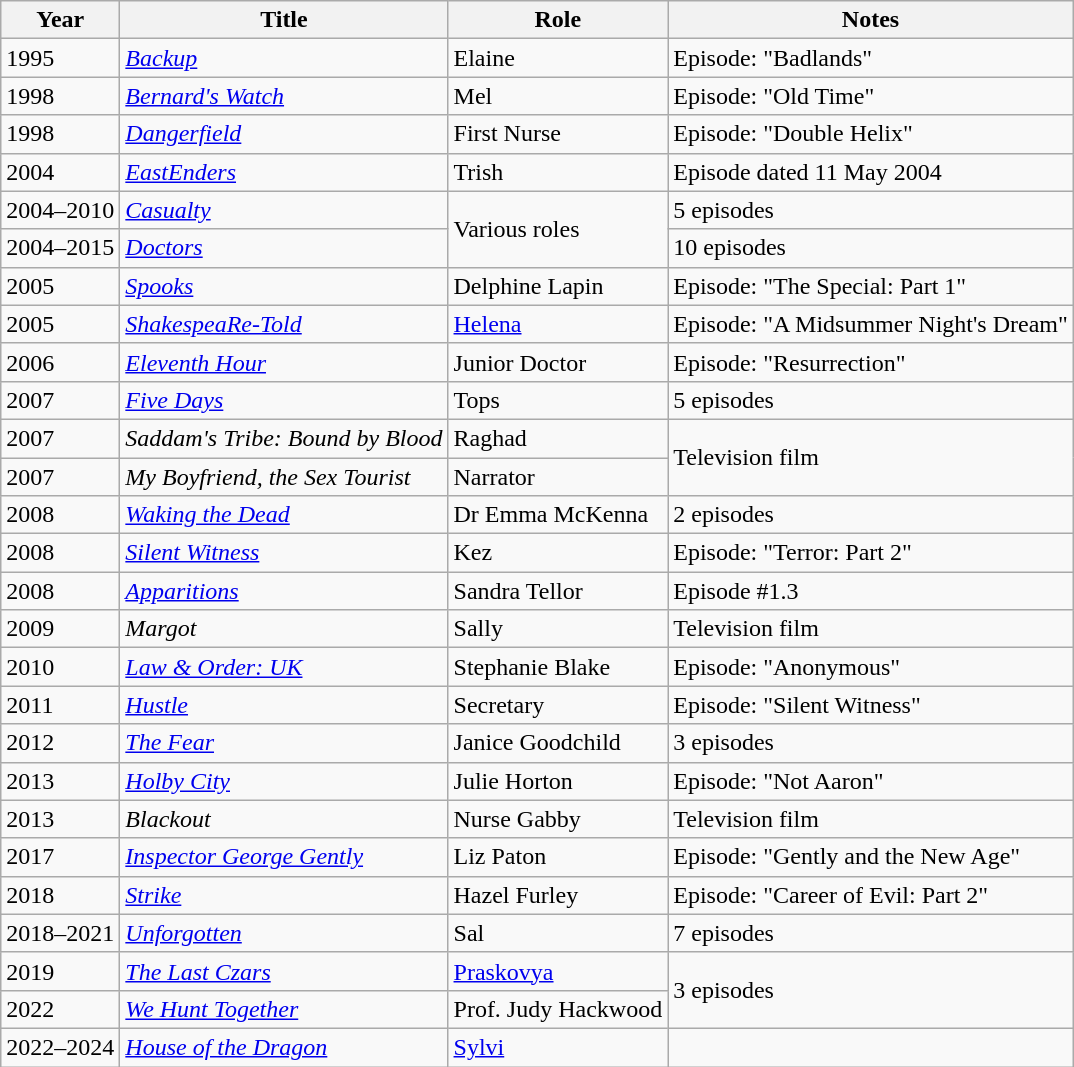<table class="wikitable sortable">
<tr>
<th>Year</th>
<th>Title</th>
<th>Role</th>
<th>Notes</th>
</tr>
<tr>
<td>1995</td>
<td><a href='#'><em>Backup</em></a></td>
<td>Elaine</td>
<td>Episode: "Badlands"</td>
</tr>
<tr>
<td>1998</td>
<td><em><a href='#'>Bernard's Watch</a></em></td>
<td>Mel</td>
<td>Episode: "Old Time"</td>
</tr>
<tr>
<td>1998</td>
<td><a href='#'><em>Dangerfield</em></a></td>
<td>First Nurse</td>
<td>Episode: "Double Helix"</td>
</tr>
<tr>
<td>2004</td>
<td><em><a href='#'>EastEnders</a></em></td>
<td>Trish</td>
<td>Episode dated 11 May 2004</td>
</tr>
<tr>
<td>2004–2010</td>
<td><a href='#'><em>Casualty</em></a></td>
<td rowspan="2">Various roles</td>
<td>5 episodes</td>
</tr>
<tr>
<td>2004–2015</td>
<td><a href='#'><em>Doctors</em></a></td>
<td>10 episodes</td>
</tr>
<tr>
<td>2005</td>
<td><a href='#'><em>Spooks</em></a></td>
<td>Delphine Lapin</td>
<td>Episode: "The Special: Part 1"</td>
</tr>
<tr>
<td>2005</td>
<td><em><a href='#'>ShakespeaRe-Told</a></em></td>
<td><a href='#'>Helena</a></td>
<td>Episode: "A Midsummer Night's Dream"</td>
</tr>
<tr>
<td>2006</td>
<td><a href='#'><em>Eleventh Hour</em></a></td>
<td>Junior Doctor</td>
<td>Episode: "Resurrection"</td>
</tr>
<tr>
<td>2007</td>
<td><a href='#'><em>Five Days</em></a></td>
<td>Tops</td>
<td>5 episodes</td>
</tr>
<tr>
<td>2007</td>
<td><em>Saddam's Tribe: Bound by Blood</em></td>
<td>Raghad</td>
<td rowspan="2">Television film</td>
</tr>
<tr>
<td>2007</td>
<td><em>My Boyfriend, the Sex Tourist</em></td>
<td>Narrator</td>
</tr>
<tr>
<td>2008</td>
<td><a href='#'><em>Waking the Dead</em></a></td>
<td>Dr Emma McKenna</td>
<td>2 episodes</td>
</tr>
<tr>
<td>2008</td>
<td><em><a href='#'>Silent Witness</a></em></td>
<td>Kez</td>
<td>Episode: "Terror: Part 2"</td>
</tr>
<tr>
<td>2008</td>
<td><a href='#'><em>Apparitions</em></a></td>
<td>Sandra Tellor</td>
<td>Episode #1.3</td>
</tr>
<tr>
<td>2009</td>
<td><em>Margot</em></td>
<td>Sally</td>
<td>Television film</td>
</tr>
<tr>
<td>2010</td>
<td><em><a href='#'>Law & Order: UK</a></em></td>
<td>Stephanie Blake</td>
<td>Episode: "Anonymous"</td>
</tr>
<tr>
<td>2011</td>
<td><a href='#'><em>Hustle</em></a></td>
<td>Secretary</td>
<td>Episode: "Silent Witness"</td>
</tr>
<tr>
<td>2012</td>
<td><a href='#'><em>The Fear</em></a></td>
<td>Janice Goodchild</td>
<td>3 episodes</td>
</tr>
<tr>
<td>2013</td>
<td><em><a href='#'>Holby City</a></em></td>
<td>Julie Horton</td>
<td>Episode: "Not Aaron"</td>
</tr>
<tr>
<td>2013</td>
<td><em>Blackout</em></td>
<td>Nurse Gabby</td>
<td>Television film</td>
</tr>
<tr>
<td>2017</td>
<td><em><a href='#'>Inspector George Gently</a></em></td>
<td>Liz Paton</td>
<td>Episode: "Gently and the New Age"</td>
</tr>
<tr>
<td>2018</td>
<td><a href='#'><em>Strike</em></a></td>
<td>Hazel Furley</td>
<td>Episode: "Career of Evil: Part 2"</td>
</tr>
<tr>
<td>2018–2021</td>
<td><em><a href='#'>Unforgotten</a></em></td>
<td>Sal</td>
<td>7 episodes</td>
</tr>
<tr>
<td>2019</td>
<td><em><a href='#'>The Last Czars</a></em></td>
<td><a href='#'>Praskovya</a></td>
<td rowspan="2">3 episodes</td>
</tr>
<tr>
<td>2022</td>
<td><em><a href='#'>We Hunt Together</a></em></td>
<td>Prof. Judy Hackwood</td>
</tr>
<tr>
<td>2022–2024</td>
<td><em><a href='#'>House of the Dragon</a></em></td>
<td><a href='#'>Sylvi</a></td>
<td></td>
</tr>
</table>
